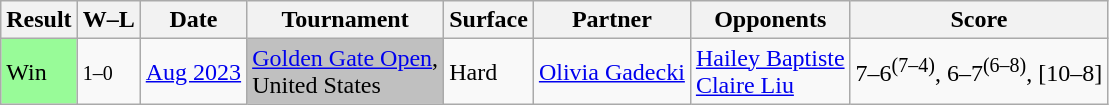<table class="sortable wikitable">
<tr>
<th>Result</th>
<th class=unsortable>W–L</th>
<th>Date</th>
<th>Tournament</th>
<th>Surface</th>
<th>Partner</th>
<th>Opponents</th>
<th class=unsortable>Score</th>
</tr>
<tr>
<td style="background:#98fb98;">Win</td>
<td><small>1–0</small></td>
<td><a href='#'>Aug 2023</a></td>
<td style="background:silver;"><a href='#'>Golden Gate Open</a>, <br>United States</td>
<td>Hard</td>
<td> <a href='#'>Olivia Gadecki</a></td>
<td> <a href='#'>Hailey Baptiste</a><br> <a href='#'>Claire Liu</a></td>
<td>7–6<sup>(7–4)</sup>, 6–7<sup>(6–8)</sup>, [10–8]</td>
</tr>
</table>
